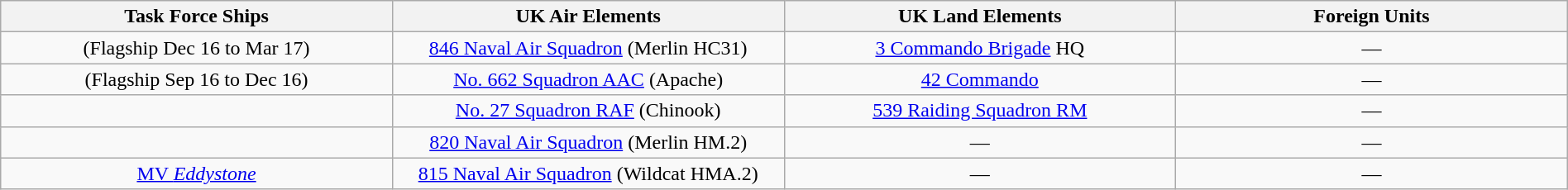<table class="wikitable" style="margin:auto; width:100%;">
<tr>
<th style="text-align:center; width:25%;">Task Force Ships</th>
<th style="text-align:center; width:25%;">UK Air Elements</th>
<th style="text-align:center; width:25%;">UK Land Elements</th>
<th style="text-align:center; width:25%;">Foreign Units</th>
</tr>
<tr>
<td align="center"> (Flagship Dec 16 to Mar 17)</td>
<td align="center"><a href='#'>846 Naval Air Squadron</a> (Merlin HC31)</td>
<td align="center"><a href='#'>3 Commando Brigade</a> HQ</td>
<td align="center">—</td>
</tr>
<tr>
<td align="center"> (Flagship Sep 16 to Dec 16)</td>
<td align="center"><a href='#'>No. 662 Squadron AAC</a> (Apache)</td>
<td align="center"><a href='#'>42 Commando</a></td>
<td align="center">—</td>
</tr>
<tr>
<td align="center"></td>
<td align="center"><a href='#'>No. 27 Squadron RAF</a> (Chinook)</td>
<td align="center"><a href='#'>539 Raiding Squadron RM</a></td>
<td align="center">—</td>
</tr>
<tr>
<td align="center"></td>
<td align="center"><a href='#'>820 Naval Air Squadron</a> (Merlin HM.2)</td>
<td align="center">—</td>
<td align="center">—</td>
</tr>
<tr>
<td align="center"><a href='#'>MV <em>Eddystone</em></a></td>
<td align="center"><a href='#'>815 Naval Air Squadron</a> (Wildcat HMA.2)</td>
<td align="center">—</td>
<td align="center">—</td>
</tr>
</table>
